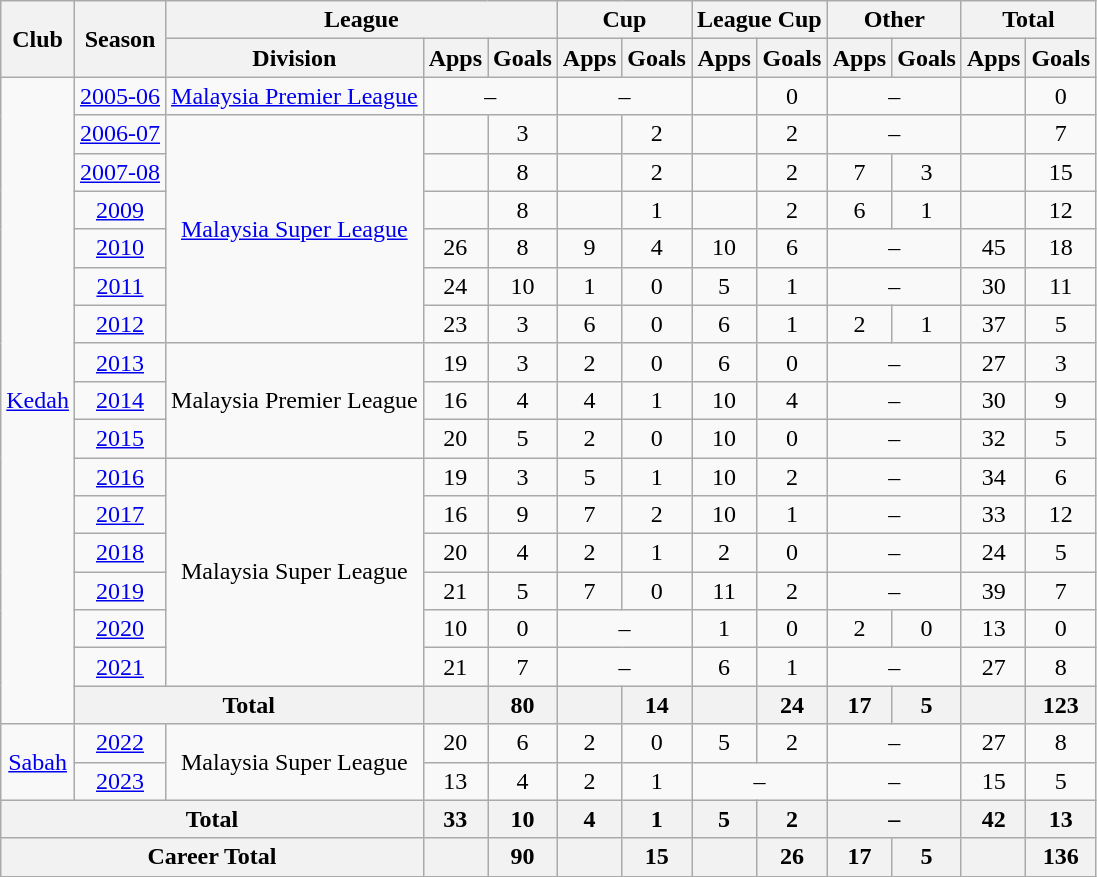<table class=wikitable style="text-align:center">
<tr>
<th rowspan="2">Club</th>
<th rowspan="2">Season</th>
<th colspan="3">League</th>
<th colspan="2">Cup</th>
<th colspan="2">League Cup</th>
<th colspan="2">Other</th>
<th colspan="2">Total</th>
</tr>
<tr>
<th>Division</th>
<th>Apps</th>
<th>Goals</th>
<th>Apps</th>
<th>Goals</th>
<th>Apps</th>
<th>Goals</th>
<th>Apps</th>
<th>Goals</th>
<th>Apps</th>
<th>Goals</th>
</tr>
<tr>
<td rowspan=17><a href='#'>Kedah</a></td>
<td><a href='#'>2005-06</a></td>
<td><a href='#'>Malaysia Premier League</a></td>
<td colspan=2>–</td>
<td colspan=2>–</td>
<td></td>
<td>0</td>
<td colspan=2>–</td>
<td></td>
<td>0</td>
</tr>
<tr>
<td><a href='#'>2006-07</a></td>
<td rowspan=6><a href='#'>Malaysia Super League</a></td>
<td></td>
<td>3</td>
<td></td>
<td>2</td>
<td></td>
<td>2</td>
<td colspan=2>–</td>
<td></td>
<td>7</td>
</tr>
<tr>
<td><a href='#'>2007-08</a></td>
<td></td>
<td>8</td>
<td></td>
<td>2</td>
<td></td>
<td>2</td>
<td>7</td>
<td>3</td>
<td></td>
<td>15</td>
</tr>
<tr>
<td><a href='#'>2009</a></td>
<td></td>
<td>8</td>
<td></td>
<td>1</td>
<td></td>
<td>2</td>
<td>6</td>
<td>1</td>
<td></td>
<td>12</td>
</tr>
<tr>
<td><a href='#'>2010</a></td>
<td>26</td>
<td>8</td>
<td>9</td>
<td>4</td>
<td>10</td>
<td>6</td>
<td colspan=2>–</td>
<td>45</td>
<td>18</td>
</tr>
<tr>
<td><a href='#'>2011</a></td>
<td>24</td>
<td>10</td>
<td>1</td>
<td>0</td>
<td>5</td>
<td>1</td>
<td colspan=2>–</td>
<td>30</td>
<td>11</td>
</tr>
<tr>
<td><a href='#'>2012</a></td>
<td>23</td>
<td>3</td>
<td>6</td>
<td>0</td>
<td>6</td>
<td>1</td>
<td>2</td>
<td>1</td>
<td>37</td>
<td>5</td>
</tr>
<tr>
<td><a href='#'>2013</a></td>
<td rowspan=3>Malaysia Premier League</td>
<td>19</td>
<td>3</td>
<td>2</td>
<td>0</td>
<td>6</td>
<td>0</td>
<td colspan=2>–</td>
<td>27</td>
<td>3</td>
</tr>
<tr>
<td><a href='#'>2014</a></td>
<td>16</td>
<td>4</td>
<td>4</td>
<td>1</td>
<td>10</td>
<td>4</td>
<td colspan=2>–</td>
<td>30</td>
<td>9</td>
</tr>
<tr>
<td><a href='#'>2015</a></td>
<td>20</td>
<td>5</td>
<td>2</td>
<td>0</td>
<td>10</td>
<td>0</td>
<td colspan=2>–</td>
<td>32</td>
<td>5</td>
</tr>
<tr>
<td><a href='#'>2016</a></td>
<td rowspan=6>Malaysia Super League</td>
<td>19</td>
<td>3</td>
<td>5</td>
<td>1</td>
<td>10</td>
<td>2</td>
<td colspan=2>–</td>
<td>34</td>
<td>6</td>
</tr>
<tr>
<td><a href='#'>2017</a></td>
<td>16</td>
<td>9</td>
<td>7</td>
<td>2</td>
<td>10</td>
<td>1</td>
<td colspan=2>–</td>
<td>33</td>
<td>12</td>
</tr>
<tr>
<td><a href='#'>2018</a></td>
<td>20</td>
<td>4</td>
<td>2</td>
<td>1</td>
<td>2</td>
<td>0</td>
<td colspan=2>–</td>
<td>24</td>
<td>5</td>
</tr>
<tr>
<td><a href='#'>2019</a></td>
<td>21</td>
<td>5</td>
<td>7</td>
<td>0</td>
<td>11</td>
<td>2</td>
<td colspan=2>–</td>
<td>39</td>
<td>7</td>
</tr>
<tr>
<td><a href='#'>2020</a></td>
<td>10</td>
<td>0</td>
<td colspan=2>–</td>
<td>1</td>
<td>0</td>
<td>2</td>
<td>0</td>
<td>13</td>
<td>0</td>
</tr>
<tr>
<td><a href='#'>2021</a></td>
<td>21</td>
<td>7</td>
<td colspan=2>–</td>
<td>6</td>
<td>1</td>
<td colspan=2>–</td>
<td>27</td>
<td>8</td>
</tr>
<tr>
<th colspan="2">Total</th>
<th></th>
<th>80</th>
<th></th>
<th>14</th>
<th></th>
<th>24</th>
<th>17</th>
<th>5</th>
<th></th>
<th>123</th>
</tr>
<tr>
<td rowspan=2><a href='#'>Sabah</a></td>
<td><a href='#'>2022</a></td>
<td rowspan="2">Malaysia Super League</td>
<td>20</td>
<td>6</td>
<td>2</td>
<td>0</td>
<td>5</td>
<td>2</td>
<td colspan=2>–</td>
<td>27</td>
<td>8</td>
</tr>
<tr>
<td><a href='#'>2023</a></td>
<td>13</td>
<td>4</td>
<td>2</td>
<td>1</td>
<td colspan=2>–</td>
<td colspan=2>–</td>
<td>15</td>
<td>5</td>
</tr>
<tr>
<th colspan="3">Total</th>
<th>33</th>
<th>10</th>
<th>4</th>
<th>1</th>
<th>5</th>
<th>2</th>
<th colspan=2>–</th>
<th>42</th>
<th>13</th>
</tr>
<tr>
<th colspan="3">Career Total</th>
<th></th>
<th>90</th>
<th></th>
<th>15</th>
<th></th>
<th>26</th>
<th>17</th>
<th>5</th>
<th></th>
<th>136</th>
</tr>
</table>
